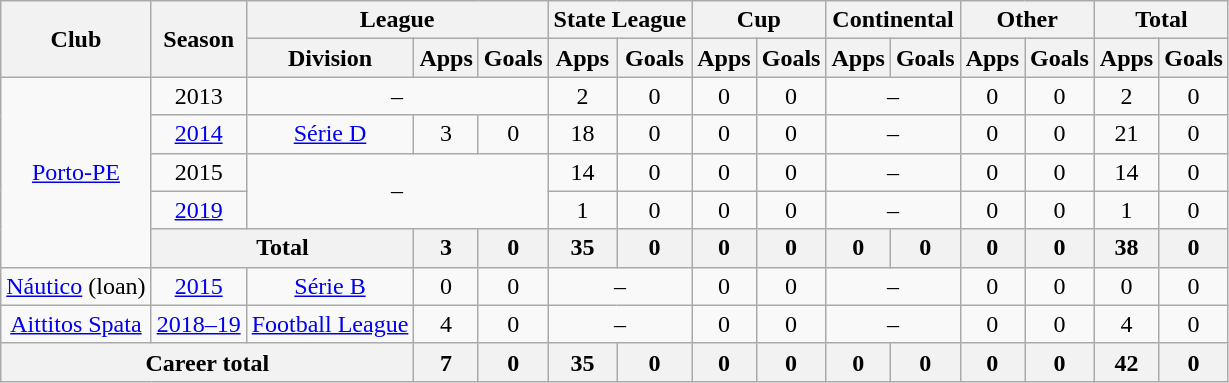<table class="wikitable" style="text-align: center">
<tr>
<th rowspan="2">Club</th>
<th rowspan="2">Season</th>
<th colspan="3">League</th>
<th colspan="2">State League</th>
<th colspan="2">Cup</th>
<th colspan="2">Continental</th>
<th colspan="2">Other</th>
<th colspan="2">Total</th>
</tr>
<tr>
<th>Division</th>
<th>Apps</th>
<th>Goals</th>
<th>Apps</th>
<th>Goals</th>
<th>Apps</th>
<th>Goals</th>
<th>Apps</th>
<th>Goals</th>
<th>Apps</th>
<th>Goals</th>
<th>Apps</th>
<th>Goals</th>
</tr>
<tr>
<td rowspan="5"><a href='#'>Porto-PE</a></td>
<td>2013</td>
<td colspan="3">–</td>
<td>2</td>
<td>0</td>
<td>0</td>
<td>0</td>
<td colspan="2">–</td>
<td>0</td>
<td>0</td>
<td>2</td>
<td>0</td>
</tr>
<tr>
<td><a href='#'>2014</a></td>
<td><a href='#'>Série D</a></td>
<td>3</td>
<td>0</td>
<td>18</td>
<td>0</td>
<td>0</td>
<td>0</td>
<td colspan="2">–</td>
<td>0</td>
<td>0</td>
<td>21</td>
<td>0</td>
</tr>
<tr>
<td>2015</td>
<td colspan="3" rowspan="2">–</td>
<td>14</td>
<td>0</td>
<td>0</td>
<td>0</td>
<td colspan="2">–</td>
<td>0</td>
<td>0</td>
<td>14</td>
<td>0</td>
</tr>
<tr>
<td><a href='#'>2019</a></td>
<td>1</td>
<td>0</td>
<td>0</td>
<td>0</td>
<td colspan="2">–</td>
<td>0</td>
<td>0</td>
<td>1</td>
<td>0</td>
</tr>
<tr>
<th colspan="2"><strong>Total</strong></th>
<th>3</th>
<th>0</th>
<th>35</th>
<th>0</th>
<th>0</th>
<th>0</th>
<th>0</th>
<th>0</th>
<th>0</th>
<th>0</th>
<th>38</th>
<th>0</th>
</tr>
<tr>
<td><a href='#'>Náutico</a> (loan)</td>
<td><a href='#'>2015</a></td>
<td><a href='#'>Série B</a></td>
<td>0</td>
<td>0</td>
<td colspan="2">–</td>
<td>0</td>
<td>0</td>
<td colspan="2">–</td>
<td>0</td>
<td>0</td>
<td>0</td>
<td>0</td>
</tr>
<tr>
<td><a href='#'>Aittitos Spata</a></td>
<td><a href='#'>2018–19</a></td>
<td><a href='#'>Football League</a></td>
<td>4</td>
<td>0</td>
<td colspan="2">–</td>
<td>0</td>
<td>0</td>
<td colspan="2">–</td>
<td>0</td>
<td>0</td>
<td>4</td>
<td>0</td>
</tr>
<tr>
<th colspan="3"><strong>Career total</strong></th>
<th>7</th>
<th>0</th>
<th>35</th>
<th>0</th>
<th>0</th>
<th>0</th>
<th>0</th>
<th>0</th>
<th>0</th>
<th>0</th>
<th>42</th>
<th>0</th>
</tr>
</table>
